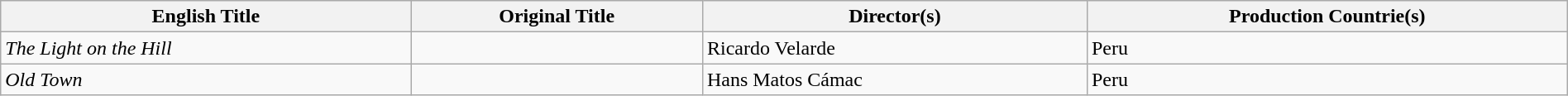<table class="sortable wikitable" style="width:100%; margin-bottom:4px" cellpadding="5">
<tr>
<th scope="col">English Title</th>
<th scope="col">Original Title</th>
<th scope="col">Director(s)</th>
<th scope="col">Production Countrie(s)</th>
</tr>
<tr>
<td><em>The Light on the Hill</em></td>
<td></td>
<td>Ricardo Velarde</td>
<td>Peru</td>
</tr>
<tr>
<td><em>Old Town</em></td>
<td></td>
<td>Hans Matos Cámac</td>
<td>Peru</td>
</tr>
</table>
